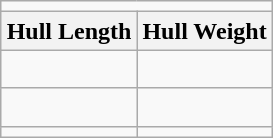<table class="wikitable" style="float: right; margin-top: 0; margin-left: 4px;">
<tr>
<td colspan="2"></td>
</tr>
<tr>
<th>Hull Length</th>
<th>Hull Weight</th>
</tr>
<tr align="center">
<td>  </td>
<td></td>
</tr>
<tr align="center">
<td>  </td>
<td></td>
</tr>
<tr align="center">
<td></td>
<td></td>
</tr>
</table>
